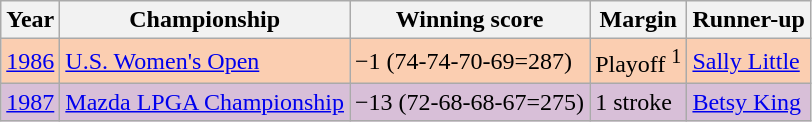<table class="wikitable">
<tr>
<th>Year</th>
<th>Championship</th>
<th>Winning score</th>
<th>Margin</th>
<th>Runner-up</th>
</tr>
<tr style="background:#FBCEB1;">
<td><a href='#'>1986</a></td>
<td><a href='#'>U.S. Women's Open</a></td>
<td>−1 (74-74-70-69=287)</td>
<td>Playoff <sup>1</sup></td>
<td> <a href='#'>Sally Little</a></td>
</tr>
<tr style="background:#D8BFD8;">
<td><a href='#'>1987</a></td>
<td><a href='#'>Mazda LPGA Championship</a></td>
<td>−13 (72-68-68-67=275)</td>
<td>1 stroke</td>
<td> <a href='#'>Betsy King</a></td>
</tr>
</table>
